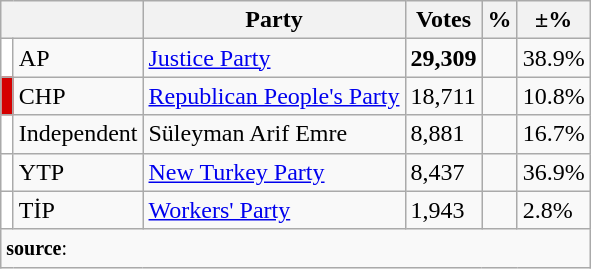<table class="wikitable">
<tr>
<th colspan="2"></th>
<th>Party</th>
<th>Votes</th>
<th>%</th>
<th>±%</th>
</tr>
<tr align="left">
<td bgcolor="#FFFFFF" width="1"></td>
<td>AP</td>
<td><a href='#'>Justice Party</a></td>
<td><strong>29,309</strong></td>
<td><strong></strong></td>
<td> 38.9%</td>
</tr>
<tr align="left">
<td bgcolor="#D50000" width="1"></td>
<td>CHP</td>
<td><a href='#'>Republican People's Party</a></td>
<td>18,711</td>
<td></td>
<td> 10.8%</td>
</tr>
<tr>
<td bgcolor="#FFFFFF" width="1"></td>
<td>Independent</td>
<td>Süleyman Arif Emre</td>
<td>8,881</td>
<td></td>
<td> 16.7%</td>
</tr>
<tr>
<td bgcolor="#FFFFFF" width="1"></td>
<td>YTP</td>
<td><a href='#'>New Turkey Party</a></td>
<td>8,437</td>
<td></td>
<td> 36.9%</td>
</tr>
<tr>
<td bgcolor="#FFFFFF" width="1"></td>
<td>TİP</td>
<td><a href='#'>Workers' Party</a></td>
<td>1,943</td>
<td></td>
<td> 2.8%</td>
</tr>
<tr>
<td colspan="9" align="left"><small><strong>source</strong>: </small></td>
</tr>
</table>
